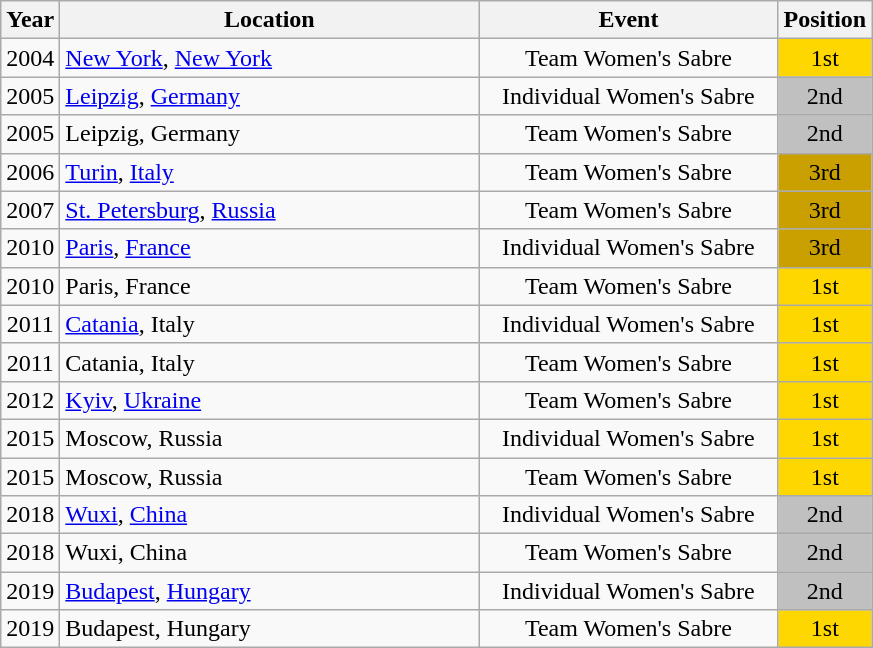<table class="wikitable" style="text-align:center;">
<tr>
<th>Year</th>
<th style="width:17em">Location</th>
<th style="width:12em">Event</th>
<th>Position</th>
</tr>
<tr>
<td>2004</td>
<td rowspan="1" align="left"> <a href='#'>New York</a>, <a href='#'>New York</a></td>
<td>Team Women's Sabre</td>
<td bgcolor="gold">1st</td>
</tr>
<tr>
<td>2005</td>
<td rowspan="1" align="left"> <a href='#'>Leipzig</a>, <a href='#'>Germany</a></td>
<td>Individual Women's Sabre</td>
<td bgcolor="silver">2nd</td>
</tr>
<tr>
<td>2005</td>
<td rowspan="1" align="left"> Leipzig, Germany</td>
<td>Team Women's Sabre</td>
<td bgcolor="silver">2nd</td>
</tr>
<tr>
<td>2006</td>
<td rowspan="1" align="left"> <a href='#'>Turin</a>, <a href='#'>Italy</a></td>
<td>Team Women's Sabre</td>
<td bgcolor="caramel">3rd</td>
</tr>
<tr>
<td rowspan="1">2007</td>
<td rowspan="1" align="left"> <a href='#'>St. Petersburg</a>, <a href='#'>Russia</a></td>
<td>Team Women's Sabre</td>
<td bgcolor="caramel">3rd</td>
</tr>
<tr>
<td>2010</td>
<td rowspan="1" align="left"> <a href='#'>Paris</a>, <a href='#'>France</a></td>
<td>Individual Women's Sabre</td>
<td bgcolor="caramel">3rd</td>
</tr>
<tr>
<td>2010</td>
<td rowspan="1" align="left"> Paris, France</td>
<td>Team Women's Sabre</td>
<td bgcolor="gold">1st</td>
</tr>
<tr>
<td>2011</td>
<td rowspan="1" align="left"> <a href='#'>Catania</a>, Italy</td>
<td>Individual Women's Sabre</td>
<td bgcolor="gold">1st</td>
</tr>
<tr>
<td>2011</td>
<td rowspan="1" align="left"> Catania, Italy</td>
<td>Team Women's Sabre</td>
<td bgcolor="gold">1st</td>
</tr>
<tr>
<td>2012</td>
<td rowspan="1" align="left"> <a href='#'>Kyiv</a>, <a href='#'>Ukraine</a></td>
<td>Team Women's Sabre</td>
<td bgcolor="gold">1st</td>
</tr>
<tr>
<td>2015</td>
<td rowspan="1" align="left"> Moscow, Russia</td>
<td>Individual Women's Sabre</td>
<td bgcolor="gold">1st</td>
</tr>
<tr>
<td>2015</td>
<td rowspan="1" align="left"> Moscow, Russia</td>
<td>Team Women's Sabre</td>
<td bgcolor="gold">1st</td>
</tr>
<tr>
<td>2018</td>
<td rowspan="1" align="left"> <a href='#'>Wuxi</a>, <a href='#'>China</a></td>
<td>Individual Women's Sabre</td>
<td bgcolor="silver">2nd</td>
</tr>
<tr>
<td>2018</td>
<td rowspan="1" align="left"> Wuxi, China</td>
<td>Team Women's Sabre</td>
<td bgcolor="silver">2nd</td>
</tr>
<tr>
<td>2019</td>
<td rowspan="1" align="left"> <a href='#'>Budapest</a>, <a href='#'>Hungary</a></td>
<td>Individual Women's Sabre</td>
<td bgcolor="silver">2nd</td>
</tr>
<tr>
<td>2019</td>
<td rowspan="1" align="left"> Budapest, Hungary</td>
<td>Team Women's Sabre</td>
<td bgcolor="gold">1st</td>
</tr>
</table>
